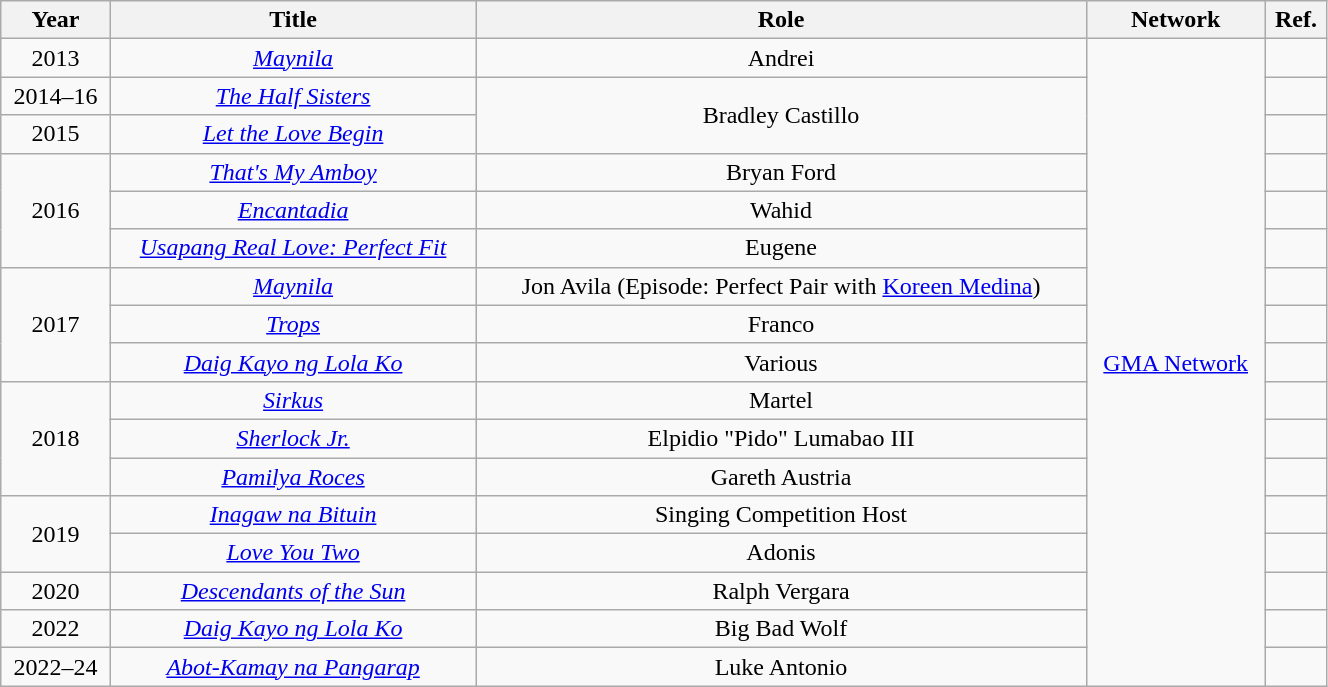<table class="wikitable"  style="text-align:center; width:70%;">
<tr>
<th>Year</th>
<th>Title</th>
<th>Role</th>
<th>Network</th>
<th>Ref.</th>
</tr>
<tr>
<td>2013</td>
<td><em><a href='#'>Maynila</a></em></td>
<td>Andrei</td>
<td rowspan="17"><a href='#'>GMA Network</a></td>
<td></td>
</tr>
<tr>
<td>2014–16</td>
<td><em><a href='#'>The Half Sisters</a></em></td>
<td rowspan=2>Bradley Castillo</td>
<td></td>
</tr>
<tr>
<td>2015</td>
<td><em><a href='#'>Let the Love Begin</a></em></td>
<td></td>
</tr>
<tr>
<td rowspan=3>2016</td>
<td><em><a href='#'>That's My Amboy</a></em></td>
<td>Bryan Ford</td>
<td></td>
</tr>
<tr>
<td><em><a href='#'>Encantadia</a></em></td>
<td>Wahid</td>
<td></td>
</tr>
<tr>
<td><em><a href='#'>Usapang Real Love: Perfect Fit</a></em></td>
<td>Eugene</td>
<td></td>
</tr>
<tr>
<td rowspan=3>2017</td>
<td><em><a href='#'>Maynila</a></em></td>
<td>Jon Avila (Episode: Perfect Pair with <a href='#'>Koreen Medina</a>)</td>
<td></td>
</tr>
<tr>
<td><em><a href='#'>Trops</a></em></td>
<td>Franco</td>
<td></td>
</tr>
<tr>
<td><em><a href='#'>Daig Kayo ng Lola Ko</a></em></td>
<td>Various</td>
<td></td>
</tr>
<tr>
<td rowspan=3>2018</td>
<td><em><a href='#'>Sirkus</a></em></td>
<td>Martel</td>
<td></td>
</tr>
<tr>
<td><em><a href='#'>Sherlock Jr.</a></em></td>
<td>Elpidio "Pido" Lumabao III</td>
<td></td>
</tr>
<tr>
<td><em><a href='#'>Pamilya Roces</a></em></td>
<td>Gareth Austria</td>
<td></td>
</tr>
<tr>
<td rowspan="2">2019</td>
<td><em><a href='#'>Inagaw na Bituin</a></em></td>
<td>Singing Competition Host</td>
<td></td>
</tr>
<tr>
<td><em><a href='#'>Love You Two</a></em></td>
<td>Adonis</td>
<td></td>
</tr>
<tr>
<td>2020</td>
<td><em><a href='#'>Descendants of the Sun</a></em></td>
<td>Ralph Vergara</td>
<td></td>
</tr>
<tr>
<td>2022</td>
<td><em><a href='#'>Daig Kayo ng Lola Ko</a></em></td>
<td>Big Bad Wolf</td>
<td></td>
</tr>
<tr>
<td>2022–24</td>
<td><em><a href='#'>Abot-Kamay na Pangarap</a></em></td>
<td>Luke Antonio</td>
<td></td>
</tr>
</table>
